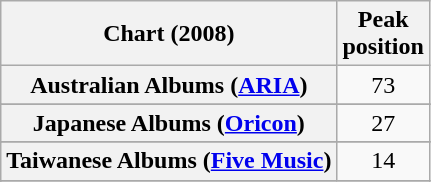<table class="wikitable plainrowheaders sortable" style="text-align:center;">
<tr>
<th scope="col">Chart (2008)</th>
<th scope="col">Peak<br>position</th>
</tr>
<tr>
<th scope="row">Australian Albums (<a href='#'>ARIA</a>)</th>
<td>73</td>
</tr>
<tr>
</tr>
<tr>
</tr>
<tr>
<th scope="row">Japanese Albums (<a href='#'>Oricon</a>)</th>
<td align="center">27</td>
</tr>
<tr>
</tr>
<tr>
<th scope="row">Taiwanese Albums (<a href='#'>Five Music</a>)</th>
<td>14</td>
</tr>
<tr>
</tr>
<tr>
</tr>
<tr>
</tr>
<tr>
</tr>
</table>
